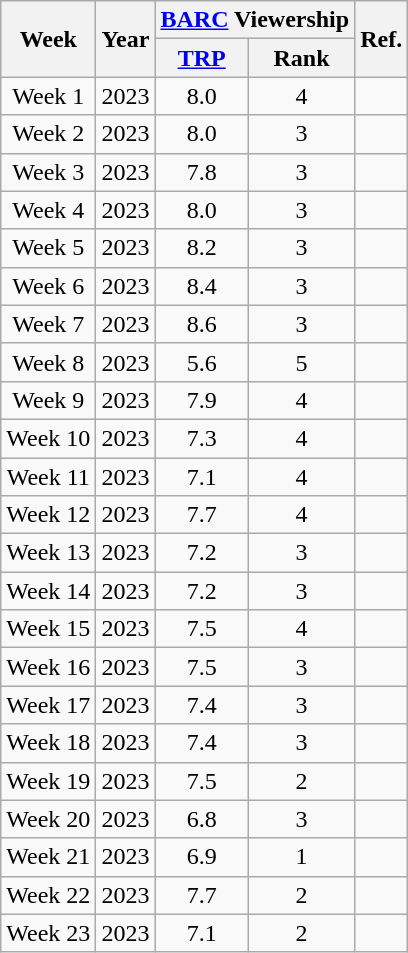<table class="wikitable sortable" style="text-align:center">
<tr>
<th rowspan="2">Week</th>
<th rowspan="2">Year</th>
<th colspan="2"><a href='#'>BARC</a> Viewership</th>
<th rowspan="2">Ref.</th>
</tr>
<tr>
<th><a href='#'>TRP</a></th>
<th>Rank</th>
</tr>
<tr>
<td>Week 1</td>
<td>2023</td>
<td>8.0</td>
<td>4</td>
<td></td>
</tr>
<tr>
<td>Week 2</td>
<td>2023</td>
<td>8.0</td>
<td>3</td>
<td></td>
</tr>
<tr>
<td>Week 3</td>
<td>2023</td>
<td>7.8</td>
<td>3</td>
<td></td>
</tr>
<tr>
<td>Week 4</td>
<td>2023</td>
<td>8.0</td>
<td>3</td>
<td></td>
</tr>
<tr>
<td>Week 5</td>
<td>2023</td>
<td>8.2</td>
<td>3</td>
<td></td>
</tr>
<tr>
<td>Week 6</td>
<td>2023</td>
<td>8.4</td>
<td>3</td>
<td></td>
</tr>
<tr>
<td>Week 7</td>
<td>2023</td>
<td>8.6</td>
<td>3</td>
<td></td>
</tr>
<tr>
<td>Week 8</td>
<td>2023</td>
<td>5.6</td>
<td>5</td>
<td></td>
</tr>
<tr>
<td>Week 9</td>
<td>2023</td>
<td>7.9</td>
<td>4</td>
<td></td>
</tr>
<tr>
<td>Week 10</td>
<td>2023</td>
<td>7.3</td>
<td>4</td>
<td></td>
</tr>
<tr>
<td>Week 11</td>
<td>2023</td>
<td>7.1</td>
<td>4</td>
<td></td>
</tr>
<tr>
<td>Week 12</td>
<td>2023</td>
<td>7.7</td>
<td>4</td>
<td></td>
</tr>
<tr>
<td>Week 13</td>
<td>2023</td>
<td>7.2</td>
<td>3</td>
<td></td>
</tr>
<tr>
<td>Week 14</td>
<td>2023</td>
<td>7.2</td>
<td>3</td>
<td></td>
</tr>
<tr>
<td>Week 15</td>
<td>2023</td>
<td>7.5</td>
<td>4</td>
<td></td>
</tr>
<tr>
<td>Week 16</td>
<td>2023</td>
<td>7.5</td>
<td>3</td>
<td></td>
</tr>
<tr>
<td>Week 17</td>
<td>2023</td>
<td>7.4</td>
<td>3</td>
<td></td>
</tr>
<tr>
<td>Week 18</td>
<td>2023</td>
<td>7.4</td>
<td>3</td>
<td></td>
</tr>
<tr>
<td>Week 19</td>
<td>2023</td>
<td>7.5</td>
<td>2</td>
<td></td>
</tr>
<tr>
<td>Week 20</td>
<td>2023</td>
<td>6.8</td>
<td>3</td>
<td></td>
</tr>
<tr>
<td>Week 21</td>
<td>2023</td>
<td>6.9</td>
<td>1</td>
<td></td>
</tr>
<tr>
<td>Week 22</td>
<td>2023</td>
<td>7.7</td>
<td>2</td>
<td></td>
</tr>
<tr>
<td>Week 23</td>
<td>2023</td>
<td>7.1</td>
<td>2</td>
<td></td>
</tr>
</table>
